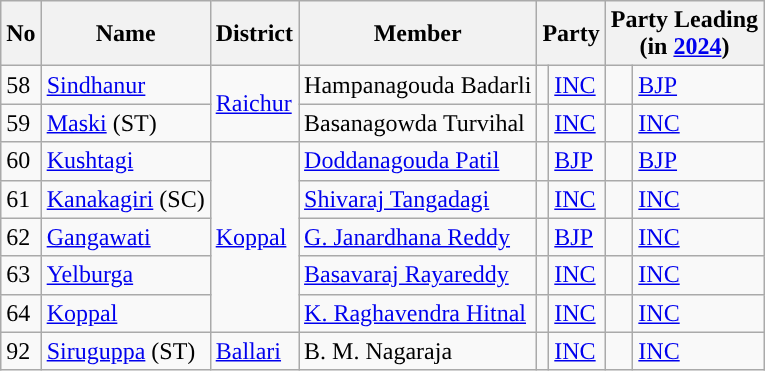<table class="wikitable">
<tr>
<th>No</th>
<th>Name</th>
<th>District</th>
<th>Member</th>
<th colspan="2">Party</th>
<th colspan="2">Party Leading<br>(in <a href='#'>2024</a>)</th>
</tr>
<tr>
<td>58</td>
<td><a href='#'>Sindhanur</a></td>
<td rowspan="2"><a href='#'>Raichur</a></td>
<td>Hampanagouda Badarli</td>
<td style="background-color:"></td>
<td><a href='#'>INC</a></td>
<td style="background-color: "></td>
<td><a href='#'>BJP</a></td>
</tr>
<tr>
<td>59</td>
<td><a href='#'>Maski</a> (ST)</td>
<td>Basanagowda Turvihal</td>
<td style="background-color:"></td>
<td><a href='#'>INC</a></td>
<td style="background-color: "></td>
<td><a href='#'>INC</a></td>
</tr>
<tr>
<td>60</td>
<td><a href='#'>Kushtagi</a></td>
<td rowspan="5"><a href='#'>Koppal</a></td>
<td><a href='#'>Doddanagouda Patil</a></td>
<td style="background-color:"></td>
<td><a href='#'>BJP</a></td>
<td style="background-color: "></td>
<td><a href='#'>BJP</a></td>
</tr>
<tr>
<td>61</td>
<td><a href='#'>Kanakagiri</a> (SC)</td>
<td><a href='#'>Shivaraj Tangadagi</a></td>
<td style="background-color:"></td>
<td><a href='#'>INC</a></td>
<td style="background-color: "></td>
<td><a href='#'>INC</a></td>
</tr>
<tr>
<td>62</td>
<td><a href='#'>Gangawati</a></td>
<td><a href='#'>G. Janardhana Reddy</a></td>
<td style="background-color:"></td>
<td><a href='#'>BJP</a></td>
<td style="background-color: "></td>
<td><a href='#'>INC</a></td>
</tr>
<tr>
<td>63</td>
<td><a href='#'>Yelburga</a></td>
<td><a href='#'>Basavaraj Rayareddy</a></td>
<td style="background-color:"></td>
<td><a href='#'>INC</a></td>
<td style="background-color:"></td>
<td><a href='#'>INC</a></td>
</tr>
<tr>
<td>64</td>
<td><a href='#'>Koppal</a></td>
<td><a href='#'>K. Raghavendra Hitnal</a></td>
<td style="background-color:"></td>
<td><a href='#'>INC</a></td>
<td style="background-color: "></td>
<td><a href='#'>INC</a></td>
</tr>
<tr>
<td>92</td>
<td><a href='#'>Siruguppa</a> (ST)</td>
<td><a href='#'>Ballari</a></td>
<td>B. M. Nagaraja</td>
<td style="background-color:"></td>
<td><a href='#'>INC</a></td>
<td style="background-color: "></td>
<td><a href='#'>INC</a></td>
</tr>
</table>
